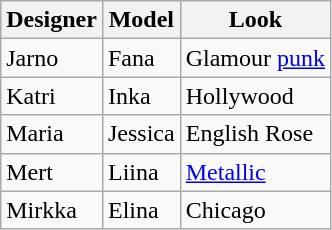<table class="wikitable">
<tr>
<th>Designer</th>
<th>Model</th>
<th>Look</th>
</tr>
<tr>
<td>Jarno</td>
<td>Fana</td>
<td>Glamour <a href='#'>punk</a></td>
</tr>
<tr>
<td>Katri</td>
<td>Inka</td>
<td>Hollywood</td>
</tr>
<tr>
<td>Maria</td>
<td>Jessica</td>
<td>English Rose</td>
</tr>
<tr>
<td>Mert</td>
<td>Liina</td>
<td><a href='#'>Metallic</a></td>
</tr>
<tr>
<td>Mirkka</td>
<td>Elina</td>
<td>Chicago</td>
</tr>
</table>
